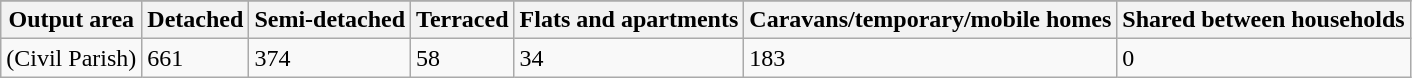<table class="wikitable">
<tr>
</tr>
<tr>
<th>Output area</th>
<th>Detached</th>
<th>Semi-detached</th>
<th>Terraced</th>
<th>Flats and apartments</th>
<th>Caravans/temporary/mobile homes</th>
<th>Shared between households</th>
</tr>
<tr>
<td>(Civil Parish)</td>
<td>661</td>
<td>374</td>
<td>58</td>
<td>34</td>
<td>183</td>
<td>0</td>
</tr>
</table>
